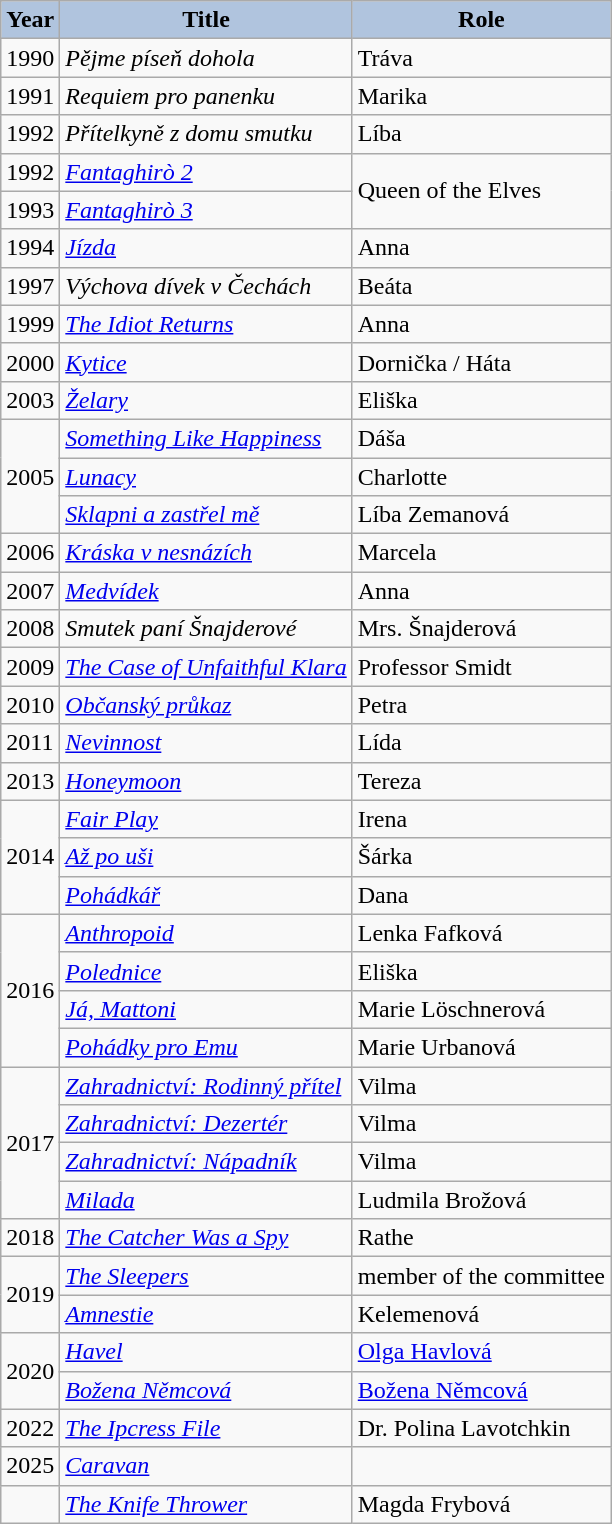<table class="wikitable" ;>
<tr style="text-align:center;">
<th style="background:#B0C4DE;">Year</th>
<th style="background:#B0C4DE;">Title</th>
<th style="background:#B0C4DE;">Role</th>
</tr>
<tr>
<td>1990</td>
<td><em>Pějme píseň dohola</em></td>
<td>Tráva</td>
</tr>
<tr>
<td>1991</td>
<td><em>Requiem pro panenku</em></td>
<td>Marika</td>
</tr>
<tr>
<td>1992</td>
<td><em>Přítelkyně z domu smutku</em></td>
<td>Líba</td>
</tr>
<tr>
<td>1992</td>
<td><em><a href='#'>Fantaghirò 2</a></em></td>
<td rowspan=2>Queen of the Elves</td>
</tr>
<tr>
<td>1993</td>
<td><em><a href='#'>Fantaghirò 3</a></em></td>
</tr>
<tr>
<td>1994</td>
<td><em><a href='#'>Jízda</a></em></td>
<td>Anna</td>
</tr>
<tr>
<td>1997</td>
<td><em>Výchova dívek v Čechách</em></td>
<td>Beáta</td>
</tr>
<tr>
<td>1999</td>
<td><em><a href='#'>The Idiot Returns</a></em></td>
<td>Anna</td>
</tr>
<tr>
<td>2000</td>
<td><em><a href='#'>Kytice</a></em></td>
<td>Dornička / Háta</td>
</tr>
<tr>
<td>2003</td>
<td><em><a href='#'>Želary</a></em></td>
<td>Eliška</td>
</tr>
<tr>
<td rowspan=3>2005</td>
<td><em><a href='#'>Something Like Happiness</a></em></td>
<td>Dáša</td>
</tr>
<tr>
<td><em><a href='#'>Lunacy</a></em></td>
<td>Charlotte</td>
</tr>
<tr>
<td><em><a href='#'>Sklapni a zastřel mě</a></em></td>
<td>Líba Zemanová</td>
</tr>
<tr>
<td>2006</td>
<td><em><a href='#'>Kráska v nesnázích</a></em></td>
<td>Marcela</td>
</tr>
<tr>
<td>2007</td>
<td><em><a href='#'>Medvídek</a></em></td>
<td>Anna</td>
</tr>
<tr>
<td>2008</td>
<td><em>Smutek paní Šnajderové</em></td>
<td>Mrs. Šnajderová</td>
</tr>
<tr>
<td>2009</td>
<td><em><a href='#'>The Case of Unfaithful Klara</a></em></td>
<td>Professor Smidt</td>
</tr>
<tr>
<td>2010</td>
<td><em><a href='#'>Občanský průkaz</a></em></td>
<td>Petra</td>
</tr>
<tr>
<td>2011</td>
<td><em><a href='#'>Nevinnost</a></em></td>
<td>Lída</td>
</tr>
<tr>
<td>2013</td>
<td><em><a href='#'>Honeymoon</a></em></td>
<td>Tereza</td>
</tr>
<tr>
<td rowspan=3>2014</td>
<td><em><a href='#'>Fair Play</a></em></td>
<td>Irena</td>
</tr>
<tr>
<td><em><a href='#'>Až po uši</a></em></td>
<td>Šárka</td>
</tr>
<tr>
<td><em><a href='#'>Pohádkář</a></em></td>
<td>Dana</td>
</tr>
<tr>
<td rowspan=4>2016</td>
<td><em><a href='#'>Anthropoid</a></em></td>
<td>Lenka Fafková</td>
</tr>
<tr>
<td><em><a href='#'>Polednice</a></em></td>
<td>Eliška</td>
</tr>
<tr>
<td><em><a href='#'>Já, Mattoni</a></em></td>
<td>Marie Löschnerová</td>
</tr>
<tr>
<td><em><a href='#'>Pohádky pro Emu</a></em></td>
<td>Marie Urbanová</td>
</tr>
<tr>
<td rowspan=4>2017</td>
<td><em><a href='#'>Zahradnictví: Rodinný přítel</a></em></td>
<td>Vilma</td>
</tr>
<tr>
<td><em><a href='#'>Zahradnictví: Dezertér</a></em></td>
<td>Vilma</td>
</tr>
<tr>
<td><em><a href='#'>Zahradnictví: Nápadník</a></em></td>
<td>Vilma</td>
</tr>
<tr>
<td><em><a href='#'>Milada</a></em></td>
<td>Ludmila Brožová</td>
</tr>
<tr>
<td>2018</td>
<td><em><a href='#'>The Catcher Was a Spy</a></em></td>
<td>Rathe</td>
</tr>
<tr>
<td rowspan=2>2019</td>
<td><em><a href='#'>The Sleepers</a></em></td>
<td>member of the committee</td>
</tr>
<tr>
<td><em><a href='#'>Amnestie</a></em></td>
<td>Kelemenová</td>
</tr>
<tr>
<td rowspan=2>2020</td>
<td><em><a href='#'>Havel</a></em></td>
<td><a href='#'>Olga Havlová</a></td>
</tr>
<tr>
<td><em><a href='#'>Božena Němcová</a></em></td>
<td><a href='#'>Božena Němcová</a></td>
</tr>
<tr>
<td>2022</td>
<td><em><a href='#'>The Ipcress File</a></em></td>
<td>Dr. Polina Lavotchkin</td>
</tr>
<tr>
<td>2025</td>
<td><em><a href='#'>Caravan</a></em></td>
<td></td>
</tr>
<tr>
<td></td>
<td><em><a href='#'>The Knife Thrower</a></em></td>
<td>Magda Frybová</td>
</tr>
</table>
